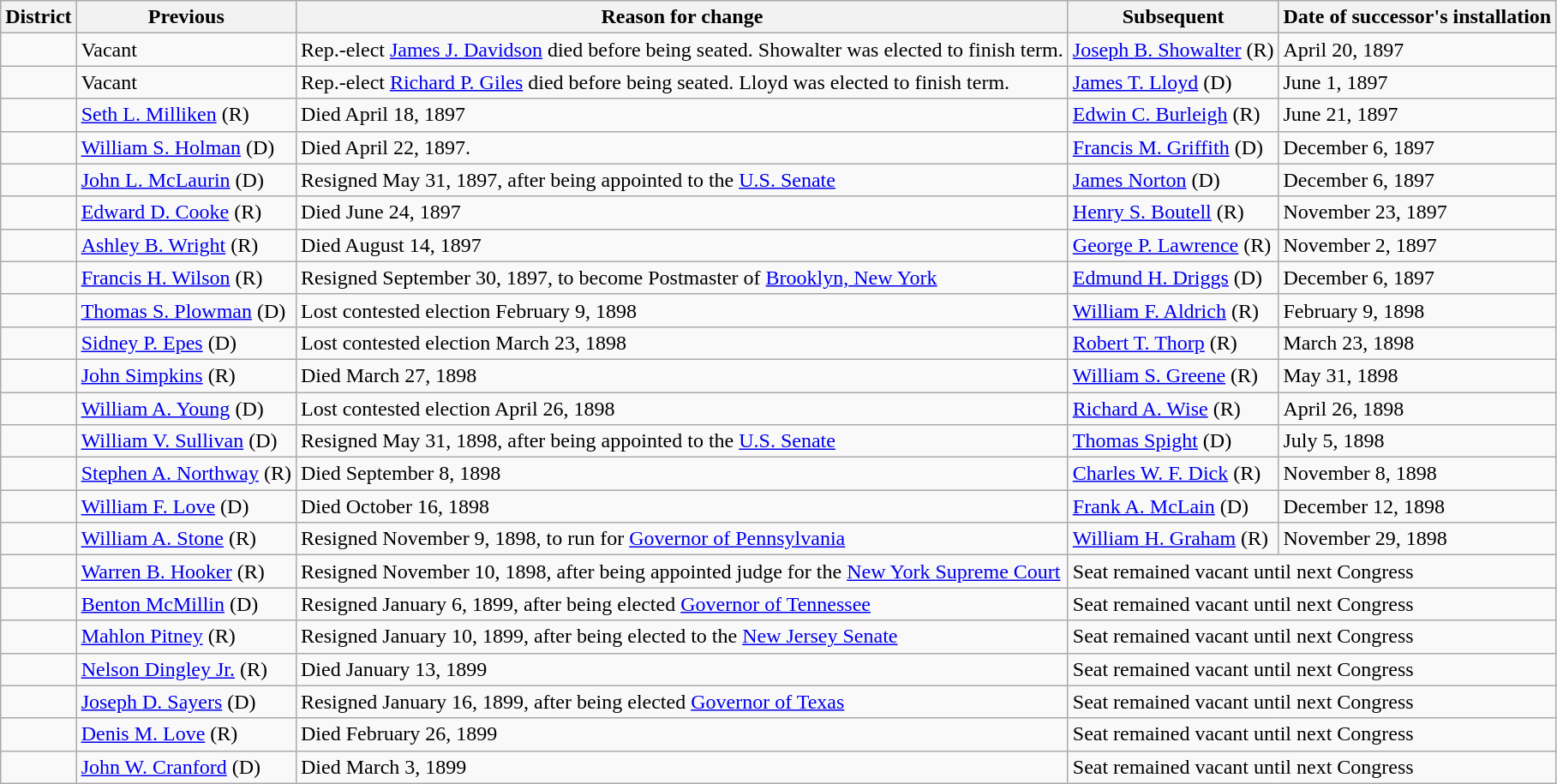<table class="wikitable sortable">
<tr valign=bottom>
<th>District</th>
<th>Previous</th>
<th>Reason for change</th>
<th>Subsequent</th>
<th>Date of successor's installation</th>
</tr>
<tr>
<td></td>
<td>Vacant</td>
<td>Rep.-elect <a href='#'>James J. Davidson</a> died before being seated. Showalter was elected to finish term.</td>
<td><a href='#'>Joseph B. Showalter</a> (R)</td>
<td>April 20, 1897</td>
</tr>
<tr>
<td></td>
<td>Vacant</td>
<td>Rep.-elect <a href='#'>Richard P. Giles</a> died before being seated. Lloyd was elected to finish term.</td>
<td><a href='#'>James T. Lloyd</a> (D)</td>
<td>June 1, 1897</td>
</tr>
<tr>
<td></td>
<td><a href='#'>Seth L. Milliken</a> (R)</td>
<td>Died April 18, 1897</td>
<td><a href='#'>Edwin C. Burleigh</a> (R)</td>
<td>June 21, 1897</td>
</tr>
<tr>
<td></td>
<td><a href='#'>William S. Holman</a> (D)</td>
<td>Died April 22, 1897.</td>
<td><a href='#'>Francis M. Griffith</a> (D)</td>
<td>December 6, 1897</td>
</tr>
<tr>
<td></td>
<td><a href='#'>John L. McLaurin</a> (D)</td>
<td>Resigned May 31, 1897, after being appointed to the <a href='#'>U.S. Senate</a></td>
<td><a href='#'>James Norton</a> (D)</td>
<td>December 6, 1897</td>
</tr>
<tr>
<td></td>
<td><a href='#'>Edward D. Cooke</a> (R)</td>
<td>Died June 24, 1897</td>
<td><a href='#'>Henry S. Boutell</a> (R)</td>
<td>November 23, 1897</td>
</tr>
<tr>
<td></td>
<td><a href='#'>Ashley B. Wright</a> (R)</td>
<td>Died August 14, 1897</td>
<td><a href='#'>George P. Lawrence</a> (R)</td>
<td>November 2, 1897</td>
</tr>
<tr>
<td></td>
<td><a href='#'>Francis H. Wilson</a> (R)</td>
<td>Resigned September 30, 1897, to become Postmaster of <a href='#'>Brooklyn, New York</a></td>
<td><a href='#'>Edmund H. Driggs</a> (D)</td>
<td>December 6, 1897</td>
</tr>
<tr>
<td></td>
<td><a href='#'>Thomas S. Plowman</a> (D)</td>
<td>Lost contested election February 9, 1898</td>
<td><a href='#'>William F. Aldrich</a> (R)</td>
<td>February 9, 1898</td>
</tr>
<tr>
<td></td>
<td><a href='#'>Sidney P. Epes</a> (D)</td>
<td>Lost contested election March 23, 1898</td>
<td><a href='#'>Robert T. Thorp</a> (R)</td>
<td>March 23, 1898</td>
</tr>
<tr>
<td></td>
<td><a href='#'>John Simpkins</a> (R)</td>
<td>Died March 27, 1898</td>
<td><a href='#'>William S. Greene</a> (R)</td>
<td>May 31, 1898</td>
</tr>
<tr>
<td></td>
<td><a href='#'>William A. Young</a> (D)</td>
<td>Lost contested election April 26, 1898</td>
<td><a href='#'>Richard A. Wise</a> (R)</td>
<td>April 26, 1898</td>
</tr>
<tr>
<td></td>
<td><a href='#'>William V. Sullivan</a> (D)</td>
<td>Resigned May 31, 1898, after being appointed to the <a href='#'>U.S. Senate</a></td>
<td><a href='#'>Thomas Spight</a> (D)</td>
<td>July 5, 1898</td>
</tr>
<tr>
<td></td>
<td><a href='#'>Stephen A. Northway</a> (R)</td>
<td>Died September 8, 1898</td>
<td><a href='#'>Charles W. F. Dick</a> (R)</td>
<td>November 8, 1898</td>
</tr>
<tr>
<td></td>
<td><a href='#'>William F. Love</a> (D)</td>
<td>Died October 16, 1898</td>
<td><a href='#'>Frank A. McLain</a> (D)</td>
<td>December 12, 1898</td>
</tr>
<tr>
<td></td>
<td><a href='#'>William A. Stone</a> (R)</td>
<td>Resigned November 9, 1898, to run for <a href='#'>Governor of Pennsylvania</a></td>
<td><a href='#'>William H. Graham</a> (R)</td>
<td>November 29, 1898</td>
</tr>
<tr>
<td></td>
<td><a href='#'>Warren B. Hooker</a> (R)</td>
<td>Resigned November 10, 1898, after being appointed judge for the <a href='#'>New York Supreme Court</a></td>
<td colspan=2>Seat remained vacant until next Congress</td>
</tr>
<tr>
<td></td>
<td><a href='#'>Benton McMillin</a> (D)</td>
<td>Resigned January 6, 1899, after being elected <a href='#'>Governor of Tennessee</a></td>
<td colspan=2>Seat remained vacant until next Congress</td>
</tr>
<tr>
<td></td>
<td><a href='#'>Mahlon Pitney</a> (R)</td>
<td>Resigned January 10, 1899, after being elected to the <a href='#'>New Jersey Senate</a></td>
<td colspan=2>Seat remained vacant until next Congress</td>
</tr>
<tr>
<td></td>
<td><a href='#'>Nelson Dingley Jr.</a> (R)</td>
<td>Died January 13, 1899</td>
<td colspan=2>Seat remained vacant until next Congress</td>
</tr>
<tr>
<td></td>
<td><a href='#'>Joseph D. Sayers</a> (D)</td>
<td>Resigned January 16, 1899, after being elected <a href='#'>Governor of Texas</a></td>
<td colspan=2>Seat remained vacant until next Congress</td>
</tr>
<tr>
<td></td>
<td><a href='#'>Denis M. Love</a> (R)</td>
<td>Died February 26, 1899</td>
<td colspan=2>Seat remained vacant until next Congress</td>
</tr>
<tr>
<td></td>
<td><a href='#'>John W. Cranford</a> (D)</td>
<td>Died March 3, 1899</td>
<td colspan=2>Seat remained vacant until next Congress</td>
</tr>
</table>
